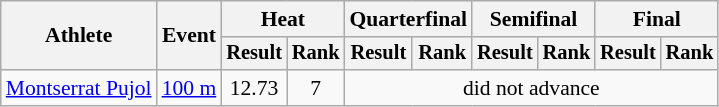<table class=wikitable style="font-size:90%">
<tr>
<th rowspan="2">Athlete</th>
<th rowspan="2">Event</th>
<th colspan="2">Heat</th>
<th colspan="2">Quarterfinal</th>
<th colspan="2">Semifinal</th>
<th colspan="2">Final</th>
</tr>
<tr style="font-size:95%">
<th>Result</th>
<th>Rank</th>
<th>Result</th>
<th>Rank</th>
<th>Result</th>
<th>Rank</th>
<th>Result</th>
<th>Rank</th>
</tr>
<tr align=center>
<td align=left><a href='#'>Montserrat Pujol</a></td>
<td align=left><a href='#'>100 m</a></td>
<td>12.73</td>
<td>7</td>
<td colspan=6>did not advance</td>
</tr>
</table>
